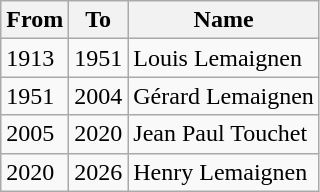<table class="wikitable">
<tr>
<th>From</th>
<th>To</th>
<th>Name</th>
</tr>
<tr>
<td>1913</td>
<td>1951</td>
<td>Louis Lemaignen</td>
</tr>
<tr>
<td>1951</td>
<td>2004</td>
<td>Gérard Lemaignen</td>
</tr>
<tr>
<td>2005</td>
<td>2020</td>
<td>Jean Paul Touchet</td>
</tr>
<tr>
<td>2020</td>
<td>2026</td>
<td>Henry Lemaignen</td>
</tr>
</table>
